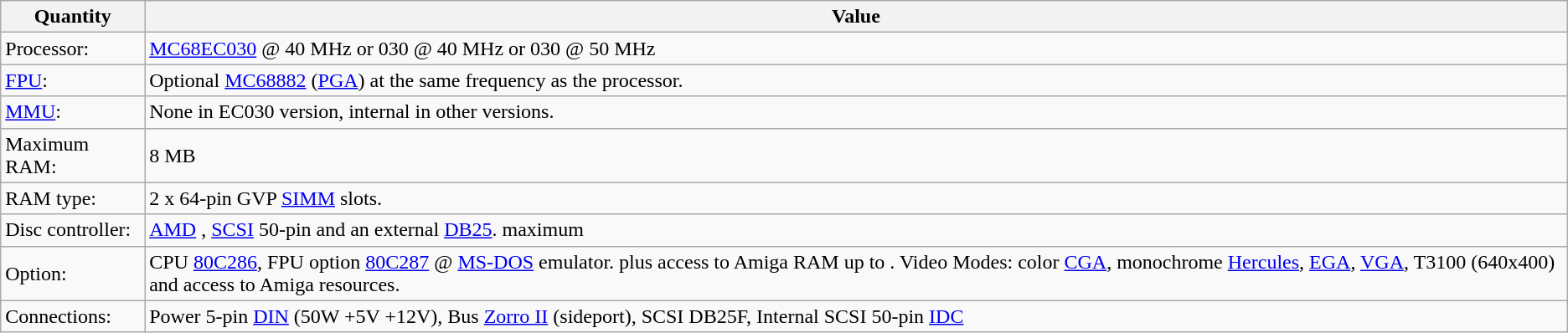<table class="wikitable">
<tr>
<th>Quantity</th>
<th>Value</th>
</tr>
<tr>
<td>Processor:</td>
<td><a href='#'>MC68EC030</a> @ 40 MHz or 030 @ 40 MHz or 030 @ 50 MHz</td>
</tr>
<tr>
<td><a href='#'>FPU</a>:</td>
<td>Optional <a href='#'>MC68882</a> (<a href='#'>PGA</a>) at the same frequency as the processor.</td>
</tr>
<tr>
<td><a href='#'>MMU</a>:</td>
<td>None in EC030 version, internal in other versions.</td>
</tr>
<tr>
<td>Maximum RAM:</td>
<td>8 MB</td>
</tr>
<tr>
<td>RAM type:</td>
<td>2 x 64-pin GVP <a href='#'>SIMM</a> slots.</td>
</tr>
<tr>
<td>Disc controller:</td>
<td><a href='#'>AMD</a> , <a href='#'>SCSI</a> 50-pin and an external <a href='#'>DB25</a>.  maximum</td>
</tr>
<tr>
<td>Option:</td>
<td>CPU <a href='#'>80C286</a>, FPU option <a href='#'>80C287</a> @  <a href='#'>MS-DOS</a> emulator.  plus access to Amiga RAM up to . Video Modes: color <a href='#'>CGA</a>, monochrome <a href='#'>Hercules</a>, <a href='#'>EGA</a>, <a href='#'>VGA</a>, T3100 (640x400) and access to Amiga resources.</td>
</tr>
<tr>
<td>Connections:</td>
<td>Power 5-pin <a href='#'>DIN</a> (50W +5V +12V), Bus <a href='#'>Zorro II</a> (sideport), SCSI DB25F, Internal SCSI 50-pin <a href='#'>IDC</a></td>
</tr>
</table>
